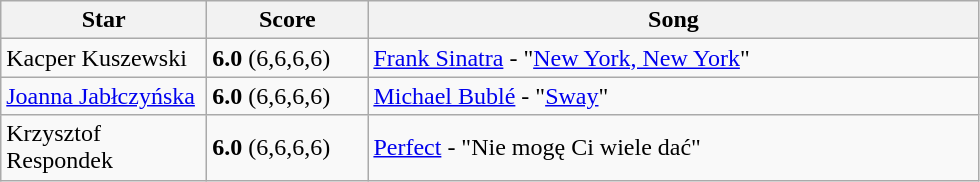<table class="wikitable">
<tr>
<th style="width:130px;">Star</th>
<th style="width:100px;">Score</th>
<th style="width:400px;">Song</th>
</tr>
<tr>
<td>Kacper Kuszewski</td>
<td><strong>6.0</strong> (6,6,6,6)</td>
<td><a href='#'>Frank Sinatra</a> - "<a href='#'>New York, New York</a>"</td>
</tr>
<tr>
<td><a href='#'>Joanna Jabłczyńska</a></td>
<td><strong>6.0</strong> (6,6,6,6)</td>
<td><a href='#'>Michael Bublé</a> - "<a href='#'>Sway</a>"</td>
</tr>
<tr>
<td>Krzysztof Respondek</td>
<td><strong>6.0</strong> (6,6,6,6)</td>
<td><a href='#'>Perfect</a> - "Nie mogę Ci wiele dać"</td>
</tr>
</table>
